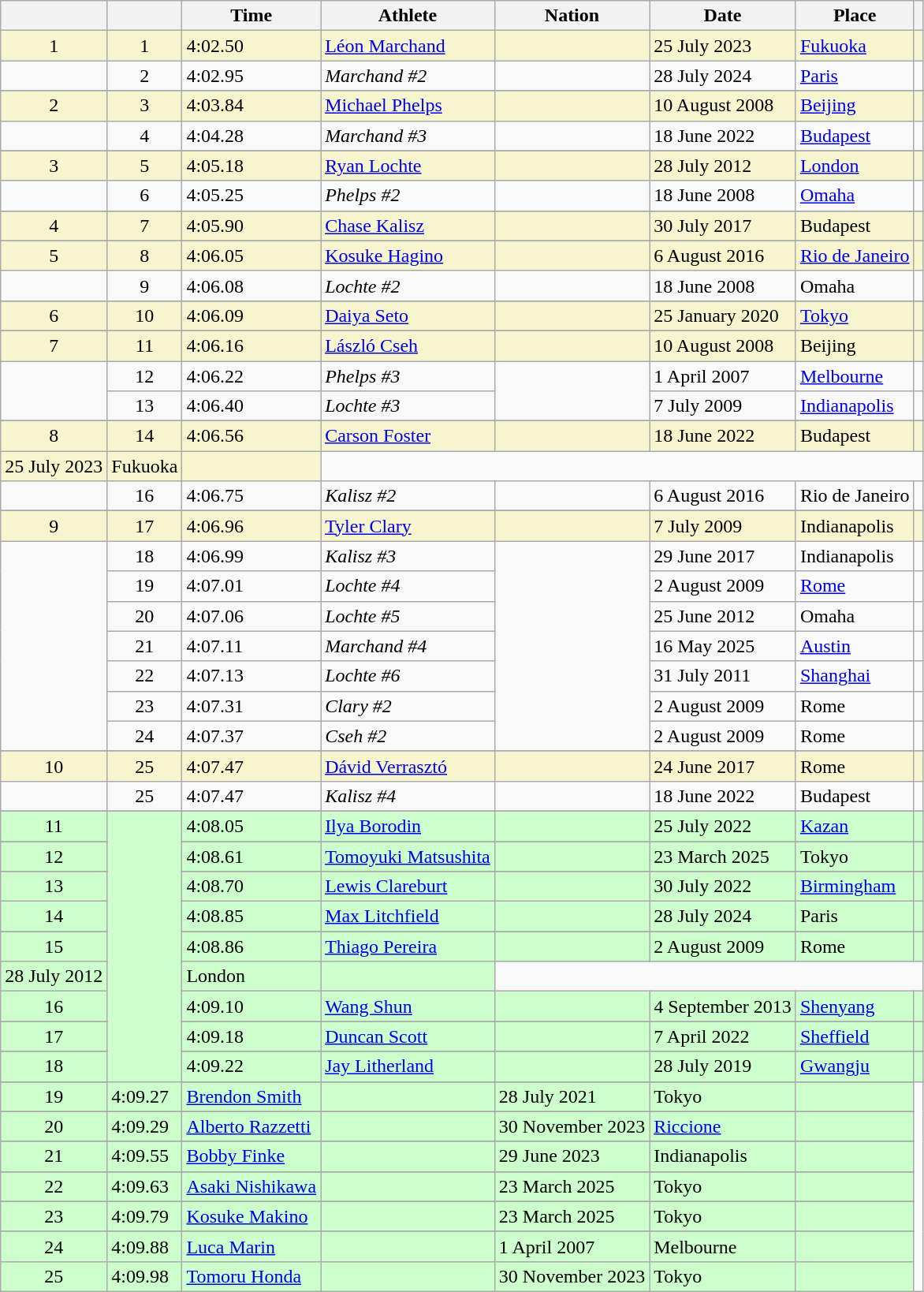<table class="wikitable sortable">
<tr>
<th></th>
<th></th>
<th>Time</th>
<th>Athlete</th>
<th>Nation</th>
<th>Date</th>
<th>Place</th>
<th class="unsortable"></th>
</tr>
<tr bgcolor=f6F5CE>
<td align=center>1</td>
<td align=center>1</td>
<td>4:02.50</td>
<td><a href='#'>Léon Marchand</a></td>
<td></td>
<td>25 July 2023</td>
<td><a href='#'>Fukuoka</a></td>
<td></td>
</tr>
<tr>
<td align=center></td>
<td align=center>2</td>
<td>4:02.95</td>
<td><em>Marchand #2</em></td>
<td></td>
<td>28 July 2024</td>
<td><a href='#'>Paris</a></td>
<td></td>
</tr>
<tr>
</tr>
<tr bgcolor=f6F5CE>
<td align=center>2</td>
<td align=center>3</td>
<td>4:03.84</td>
<td><a href='#'>Michael Phelps</a></td>
<td></td>
<td>10 August 2008</td>
<td><a href='#'>Beijing</a></td>
<td></td>
</tr>
<tr>
<td align=center></td>
<td align=center>4</td>
<td>4:04.28</td>
<td><em>Marchand #3</em></td>
<td></td>
<td>18 June 2022</td>
<td><a href='#'>Budapest</a></td>
<td></td>
</tr>
<tr>
</tr>
<tr bgcolor=f6F5CE>
<td align=center>3</td>
<td align=center>5</td>
<td>4:05.18</td>
<td><a href='#'>Ryan Lochte</a></td>
<td></td>
<td>28 July 2012</td>
<td><a href='#'>London</a></td>
<td></td>
</tr>
<tr>
<td align=center></td>
<td align=center>6</td>
<td>4:05.25</td>
<td><em>Phelps #2</em></td>
<td></td>
<td>18 June 2008</td>
<td><a href='#'>Omaha</a></td>
<td></td>
</tr>
<tr>
</tr>
<tr bgcolor=f6F5CE>
<td align=center>4</td>
<td align=center>7</td>
<td>4:05.90</td>
<td><a href='#'>Chase Kalisz</a></td>
<td></td>
<td>30 July 2017</td>
<td>Budapest</td>
<td></td>
</tr>
<tr>
</tr>
<tr bgcolor=f6F5CE>
<td align=center>5</td>
<td align=center>8</td>
<td>4:06.05</td>
<td><a href='#'>Kosuke Hagino</a></td>
<td></td>
<td>6 August 2016</td>
<td><a href='#'>Rio de Janeiro</a></td>
<td></td>
</tr>
<tr>
<td align=center></td>
<td align=center>9</td>
<td>4:06.08</td>
<td><em>Lochte #2</em></td>
<td></td>
<td>18 June 2008</td>
<td>Omaha</td>
<td></td>
</tr>
<tr>
</tr>
<tr bgcolor=f6F5CE>
<td align=center>6</td>
<td align=center>10</td>
<td>4:06.09</td>
<td><a href='#'>Daiya Seto</a></td>
<td></td>
<td>25 January 2020</td>
<td><a href='#'>Tokyo</a></td>
<td></td>
</tr>
<tr>
</tr>
<tr bgcolor=f6F5CE>
<td align=center>7</td>
<td align=center>11</td>
<td>4:06.16</td>
<td><a href='#'>László Cseh</a></td>
<td></td>
<td>10 August 2008</td>
<td>Beijing</td>
<td></td>
</tr>
<tr>
<td rowspan="2" align=center></td>
<td align=center>12</td>
<td>4:06.22</td>
<td><em>Phelps #3</em></td>
<td rowspan="2"></td>
<td>1 April 2007</td>
<td><a href='#'>Melbourne</a></td>
<td></td>
</tr>
<tr>
<td align=center>13</td>
<td>4:06.40</td>
<td><em>Lochte #3</em></td>
<td>7 July 2009</td>
<td><a href='#'>Indianapolis</a></td>
<td></td>
</tr>
<tr>
</tr>
<tr bgcolor=f6F5CE>
<td rowspan="2" align=center>8</td>
<td rowspan="2" align=center>14</td>
<td rowspan="2" align=left>4:06.56</td>
<td rowspan="2" align=left><a href='#'>Carson Foster</a></td>
<td rowspan="2" align=left></td>
<td>18 June 2022</td>
<td>Budapest</td>
<td></td>
</tr>
<tr>
</tr>
<tr bgcolor=f6F5CE>
<td>25 July 2023</td>
<td>Fukuoka</td>
<td></td>
</tr>
<tr>
<td align=center></td>
<td align=center>16</td>
<td>4:06.75</td>
<td><em>Kalisz #2</em></td>
<td></td>
<td>6 August 2016</td>
<td>Rio de Janeiro</td>
<td></td>
</tr>
<tr>
</tr>
<tr bgcolor=f6F5CE>
<td align=center>9</td>
<td align=center>17</td>
<td>4:06.96</td>
<td><a href='#'>Tyler Clary</a></td>
<td></td>
<td>7 July 2009</td>
<td>Indianapolis</td>
<td></td>
</tr>
<tr>
<td rowspan="7"></td>
<td align=center>18</td>
<td>4:06.99</td>
<td><em>Kalisz #3</em></td>
<td rowspan="7"></td>
<td>29 June 2017</td>
<td>Indianapolis</td>
<td></td>
</tr>
<tr>
<td align=center>19</td>
<td>4:07.01</td>
<td><em>Lochte #4</em></td>
<td>2 August 2009</td>
<td><a href='#'>Rome</a></td>
<td></td>
</tr>
<tr>
<td align=center>20</td>
<td>4:07.06</td>
<td><em>Lochte #5</em></td>
<td>25 June 2012</td>
<td>Omaha</td>
<td></td>
</tr>
<tr>
<td align=center>21</td>
<td>4:07.11</td>
<td><em>Marchand #4</em></td>
<td>16 May 2025</td>
<td><a href='#'>Austin</a></td>
<td></td>
</tr>
<tr>
<td align=center>22</td>
<td>4:07.13</td>
<td><em>Lochte #6</em></td>
<td>31 July 2011</td>
<td><a href='#'>Shanghai</a></td>
<td></td>
</tr>
<tr>
<td align=center>23</td>
<td>4:07.31</td>
<td><em>Clary #2</em></td>
<td>2 August 2009</td>
<td>Rome</td>
<td></td>
</tr>
<tr>
<td align=center>24</td>
<td>4:07.37</td>
<td><em>Cseh #2</em></td>
<td>2 August 2009</td>
<td>Rome</td>
<td></td>
</tr>
<tr>
</tr>
<tr bgcolor=f6F5CE>
<td align=center>10</td>
<td align=center>25</td>
<td>4:07.47</td>
<td><a href='#'>Dávid Verrasztó</a></td>
<td></td>
<td>24 June 2017</td>
<td>Rome</td>
<td></td>
</tr>
<tr>
<td align=center></td>
<td align=center>25</td>
<td>4:07.47</td>
<td><em>Kalisz #4</em></td>
<td></td>
<td>18 June 2022</td>
<td>Budapest</td>
<td></td>
</tr>
<tr>
</tr>
<tr bgcolor=CCFFCC>
<td align=center>11</td>
<td rowspan="16" align=center></td>
<td>4:08.05</td>
<td><a href='#'>Ilya Borodin</a></td>
<td></td>
<td>25 July 2022</td>
<td><a href='#'>Kazan</a></td>
<td></td>
</tr>
<tr>
</tr>
<tr bgcolor=CCFFCC>
<td align=center>12</td>
<td>4:08.61</td>
<td><a href='#'>Tomoyuki Matsushita</a></td>
<td></td>
<td>23 March 2025</td>
<td>Tokyo</td>
<td></td>
</tr>
<tr>
</tr>
<tr bgcolor=CCFFCC>
<td align=center>13</td>
<td>4:08.70</td>
<td><a href='#'>Lewis Clareburt</a></td>
<td></td>
<td>30 July 2022</td>
<td><a href='#'>Birmingham</a></td>
<td></td>
</tr>
<tr bgcolor=CCFFCC>
<td align=center>14</td>
<td>4:08.85</td>
<td><a href='#'>Max Litchfield</a></td>
<td></td>
<td>28 July 2024</td>
<td>Paris</td>
<td></td>
</tr>
<tr>
</tr>
<tr bgcolor=CCFFCC>
<td rowspan="2" align=center>15</td>
<td rowspan="2" align=left>4:08.86</td>
<td rowspan="2" align=left><a href='#'>Thiago Pereira</a></td>
<td rowspan="2" align=left></td>
<td>2 August 2009</td>
<td>Rome</td>
<td></td>
</tr>
<tr>
</tr>
<tr bgcolor=CCFFCC>
<td>28 July 2012</td>
<td>London</td>
<td></td>
</tr>
<tr bgcolor=CCFFCC>
<td align=center>16</td>
<td>4:09.10</td>
<td><a href='#'>Wang Shun</a></td>
<td></td>
<td>4 September 2013</td>
<td><a href='#'>Shenyang</a></td>
<td></td>
</tr>
<tr>
</tr>
<tr bgcolor=CCFFCC>
<td align=center>17</td>
<td>4:09.18</td>
<td><a href='#'>Duncan Scott</a></td>
<td></td>
<td>7 April 2022</td>
<td><a href='#'>Sheffield</a></td>
<td></td>
</tr>
<tr>
</tr>
<tr bgcolor=CCFFCC>
<td align=center>18</td>
<td>4:09.22</td>
<td><a href='#'>Jay Litherland</a></td>
<td></td>
<td>28 July 2019</td>
<td><a href='#'>Gwangju</a></td>
<td></td>
</tr>
<tr>
</tr>
<tr bgcolor=CCFFCC>
<td align=center>19</td>
<td>4:09.27</td>
<td><a href='#'>Brendon Smith</a></td>
<td></td>
<td>28 July 2021</td>
<td>Tokyo</td>
<td></td>
</tr>
<tr>
</tr>
<tr bgcolor=CCFFCC>
<td align=center>20</td>
<td>4:09.29</td>
<td><a href='#'>Alberto Razzetti</a></td>
<td></td>
<td>30 November 2023</td>
<td><a href='#'>Riccione</a></td>
<td></td>
</tr>
<tr>
</tr>
<tr bgcolor=CCFFCC>
<td align=center>21</td>
<td>4:09.55</td>
<td><a href='#'>Bobby Finke</a></td>
<td></td>
<td>29 June 2023</td>
<td>Indianapolis</td>
<td></td>
</tr>
<tr>
</tr>
<tr bgcolor=CCFFCC>
<td align=center>22</td>
<td>4:09.63</td>
<td><a href='#'>Asaki Nishikawa</a></td>
<td></td>
<td>23 March 2025</td>
<td>Tokyo</td>
<td></td>
</tr>
<tr>
</tr>
<tr bgcolor=CCFFCC>
<td align=center>23</td>
<td>4:09.79</td>
<td><a href='#'>Kosuke Makino</a></td>
<td></td>
<td>23 March 2025</td>
<td>Tokyo</td>
<td></td>
</tr>
<tr>
</tr>
<tr bgcolor=CCFFCC>
<td align=center>24</td>
<td>4:09.88</td>
<td><a href='#'>Luca Marin</a></td>
<td></td>
<td>1 April 2007</td>
<td>Melbourne</td>
<td></td>
</tr>
<tr bgcolor=CCFFCC>
<td align=center>25</td>
<td>4:09.98</td>
<td><a href='#'>Tomoru Honda</a></td>
<td></td>
<td>30 November 2023</td>
<td>Tokyo</td>
<td></td>
</tr>
</table>
